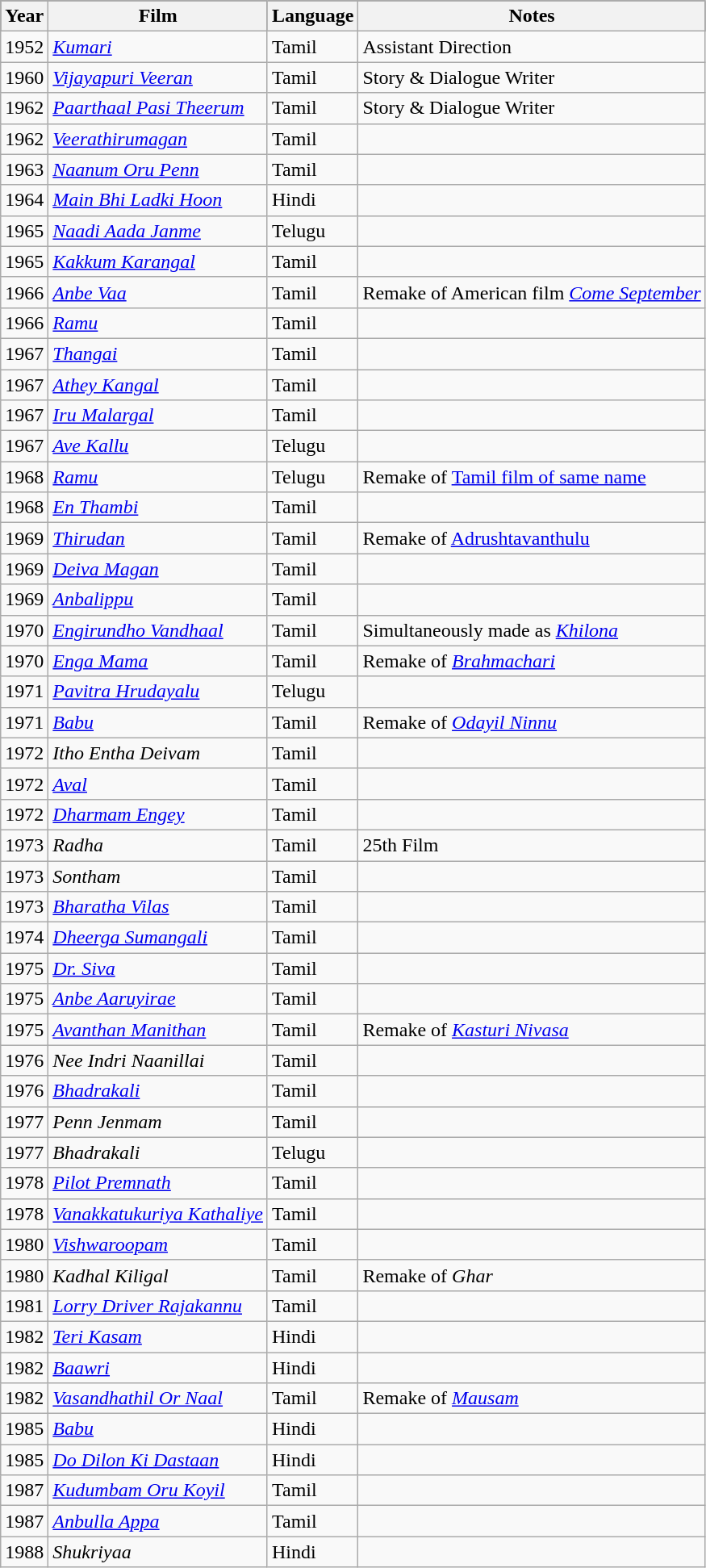<table class="wikitable sortable">
<tr style="background:#000;">
<th>Year</th>
<th>Film</th>
<th>Language</th>
<th class=unsortable>Notes</th>
</tr>
<tr>
<td>1952</td>
<td><a href='#'><em>Kumari</em></a></td>
<td>Tamil</td>
<td>Assistant Direction</td>
</tr>
<tr>
<td>1960</td>
<td><em><a href='#'>Vijayapuri Veeran</a></em></td>
<td>Tamil</td>
<td>Story & Dialogue Writer</td>
</tr>
<tr>
<td>1962</td>
<td><em><a href='#'>Paarthaal Pasi Theerum</a></em></td>
<td>Tamil</td>
<td>Story & Dialogue Writer</td>
</tr>
<tr>
<td>1962</td>
<td><em><a href='#'>Veerathirumagan</a></em></td>
<td>Tamil</td>
<td></td>
</tr>
<tr>
<td>1963</td>
<td><em><a href='#'>Naanum Oru Penn</a></em></td>
<td>Tamil</td>
<td></td>
</tr>
<tr>
<td>1964</td>
<td><em><a href='#'>Main Bhi Ladki Hoon</a></em></td>
<td>Hindi</td>
<td></td>
</tr>
<tr>
<td>1965</td>
<td><em><a href='#'>Naadi Aada Janme</a></em></td>
<td>Telugu</td>
<td></td>
</tr>
<tr>
<td>1965</td>
<td><em><a href='#'>Kakkum Karangal</a></em></td>
<td>Tamil</td>
<td></td>
</tr>
<tr>
<td>1966</td>
<td><em><a href='#'>Anbe Vaa</a></em></td>
<td>Tamil</td>
<td>Remake of American film <em><a href='#'>Come September</a></em></td>
</tr>
<tr>
<td>1966</td>
<td><em><a href='#'>Ramu</a></em></td>
<td>Tamil</td>
<td></td>
</tr>
<tr>
<td>1967</td>
<td><em><a href='#'>Thangai</a></em></td>
<td>Tamil</td>
<td></td>
</tr>
<tr>
<td>1967</td>
<td><em><a href='#'>Athey Kangal</a></em></td>
<td>Tamil</td>
<td></td>
</tr>
<tr>
<td>1967</td>
<td><em><a href='#'>Iru Malargal</a></em></td>
<td>Tamil</td>
<td></td>
</tr>
<tr>
<td>1967</td>
<td><em><a href='#'>Ave Kallu</a></em></td>
<td>Telugu</td>
<td></td>
</tr>
<tr>
<td>1968</td>
<td><em><a href='#'>Ramu</a></em></td>
<td>Telugu</td>
<td>Remake of <a href='#'>Tamil film of same name</a></td>
</tr>
<tr>
<td>1968</td>
<td><em><a href='#'>En Thambi</a></em></td>
<td>Tamil</td>
<td></td>
</tr>
<tr>
<td>1969</td>
<td><em><a href='#'>Thirudan</a></em></td>
<td>Tamil</td>
<td>Remake of <a href='#'>Adrushtavanthulu</a></td>
</tr>
<tr>
<td>1969</td>
<td><em><a href='#'>Deiva Magan</a></em></td>
<td>Tamil</td>
<td></td>
</tr>
<tr>
<td>1969</td>
<td><em><a href='#'>Anbalippu</a></em></td>
<td>Tamil</td>
<td></td>
</tr>
<tr>
<td>1970</td>
<td><em><a href='#'>Engirundho Vandhaal</a></em></td>
<td>Tamil</td>
<td>Simultaneously made as <a href='#'><em>Khilona</em></a></td>
</tr>
<tr>
<td>1970</td>
<td><em><a href='#'>Enga Mama</a></em></td>
<td>Tamil</td>
<td>Remake of <a href='#'><em>Brahmachari</em></a></td>
</tr>
<tr>
<td>1971</td>
<td><em><a href='#'>Pavitra Hrudayalu</a></em></td>
<td>Telugu</td>
<td></td>
</tr>
<tr>
<td>1971</td>
<td><a href='#'><em>Babu</em></a></td>
<td>Tamil</td>
<td>Remake of <a href='#'><em>Odayil Ninnu</em></a></td>
</tr>
<tr>
<td>1972</td>
<td><em>Itho Entha Deivam</em></td>
<td>Tamil</td>
<td></td>
</tr>
<tr>
<td>1972</td>
<td><a href='#'><em>Aval</em></a></td>
<td>Tamil</td>
<td></td>
</tr>
<tr>
<td>1972</td>
<td><em><a href='#'>Dharmam Engey</a></em></td>
<td>Tamil</td>
<td></td>
</tr>
<tr>
<td>1973</td>
<td><em>Radha</em></td>
<td>Tamil</td>
<td>25th Film</td>
</tr>
<tr>
<td>1973</td>
<td><em>Sontham</em></td>
<td>Tamil</td>
<td></td>
</tr>
<tr>
<td>1973</td>
<td><em><a href='#'>Bharatha Vilas</a></em></td>
<td>Tamil</td>
<td></td>
</tr>
<tr>
<td>1974</td>
<td><em><a href='#'>Dheerga Sumangali</a></em></td>
<td>Tamil</td>
<td></td>
</tr>
<tr>
<td>1975</td>
<td><em><a href='#'>Dr. Siva</a></em></td>
<td>Tamil</td>
<td></td>
</tr>
<tr>
<td>1975</td>
<td><a href='#'><em>Anbe Aaruyirae</em></a></td>
<td>Tamil</td>
<td></td>
</tr>
<tr>
<td>1975</td>
<td><em><a href='#'>Avanthan Manithan</a></em></td>
<td>Tamil</td>
<td>Remake of <em><a href='#'>Kasturi Nivasa</a></em></td>
</tr>
<tr>
<td>1976</td>
<td><em>Nee Indri Naanillai</em></td>
<td>Tamil</td>
<td></td>
</tr>
<tr>
<td>1976</td>
<td><a href='#'><em>Bhadrakali</em></a></td>
<td>Tamil</td>
<td></td>
</tr>
<tr>
<td>1977</td>
<td><em>Penn Jenmam</em></td>
<td>Tamil</td>
<td></td>
</tr>
<tr>
<td>1977</td>
<td><em>Bhadrakali</em></td>
<td>Telugu</td>
<td></td>
</tr>
<tr>
<td>1978</td>
<td><em><a href='#'>Pilot Premnath</a></em></td>
<td>Tamil</td>
<td></td>
</tr>
<tr>
<td>1978</td>
<td><em><a href='#'>Vanakkatukuriya Kathaliye</a></em></td>
<td>Tamil</td>
<td></td>
</tr>
<tr>
<td>1980</td>
<td><a href='#'><em>Vishwaroopam</em></a></td>
<td>Tamil</td>
<td></td>
</tr>
<tr>
<td>1980</td>
<td><em>Kadhal Kiligal</em></td>
<td>Tamil</td>
<td>Remake of <em>Ghar</em></td>
</tr>
<tr>
<td>1981</td>
<td><em><a href='#'>Lorry Driver Rajakannu</a></em></td>
<td>Tamil</td>
<td></td>
</tr>
<tr>
<td>1982</td>
<td><em><a href='#'>Teri Kasam</a></em></td>
<td>Hindi</td>
<td></td>
</tr>
<tr>
<td>1982</td>
<td><em><a href='#'>Baawri</a></em></td>
<td>Hindi</td>
<td></td>
</tr>
<tr>
<td>1982</td>
<td><em><a href='#'>Vasandhathil Or Naal</a></em></td>
<td>Tamil</td>
<td>Remake of <a href='#'><em>Mausam</em></a></td>
</tr>
<tr>
<td>1985</td>
<td><a href='#'><em>Babu</em></a></td>
<td>Hindi</td>
<td></td>
</tr>
<tr>
<td>1985</td>
<td><a href='#'><em>Do Dilon Ki Dastaan</em></a></td>
<td>Hindi</td>
<td></td>
</tr>
<tr>
<td>1987</td>
<td><em><a href='#'>Kudumbam Oru Koyil</a></em></td>
<td>Tamil</td>
<td></td>
</tr>
<tr>
<td>1987</td>
<td><em><a href='#'>Anbulla Appa</a></em></td>
<td>Tamil</td>
<td></td>
</tr>
<tr>
<td>1988</td>
<td><em>Shukriyaa</em></td>
<td>Hindi</td>
<td></td>
</tr>
</table>
